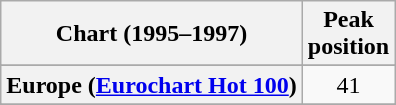<table class="wikitable sortable plainrowheaders" style="text-align:center">
<tr>
<th scope="col">Chart (1995–1997)</th>
<th scope="col">Peak<br>position</th>
</tr>
<tr>
</tr>
<tr>
</tr>
<tr>
</tr>
<tr>
<th scope="row">Europe (<a href='#'>Eurochart Hot 100</a>)</th>
<td>41</td>
</tr>
<tr>
</tr>
<tr>
</tr>
<tr>
</tr>
<tr>
</tr>
</table>
